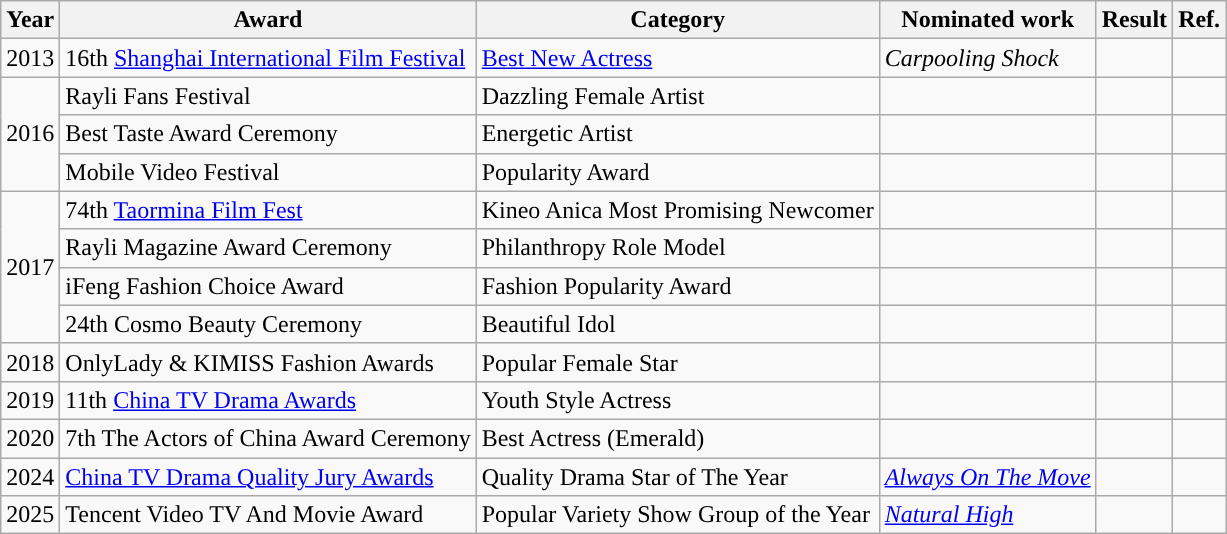<table class="wikitable">
<tr>
<th width=10>Year</th>
<th>Award</th>
<th>Category</th>
<th>Nominated work</th>
<th>Result</th>
<th>Ref.</th>
</tr>
<tr>
<td>2013</td>
<td>16th <a href='#'>Shanghai International Film Festival</a></td>
<td><a href='#'>Best New Actress</a></td>
<td><em>Carpooling Shock</em></td>
<td></td>
<td></td>
</tr>
<tr>
<td rowspan=3>2016</td>
<td>Rayli Fans Festival</td>
<td>Dazzling Female Artist</td>
<td></td>
<td></td>
<td></td>
</tr>
<tr>
<td>Best Taste Award Ceremony</td>
<td>Energetic Artist</td>
<td></td>
<td></td>
<td></td>
</tr>
<tr>
<td>Mobile Video Festival</td>
<td>Popularity Award</td>
<td></td>
<td></td>
<td></td>
</tr>
<tr>
<td rowspan=4>2017</td>
<td>74th <a href='#'>Taormina Film Fest</a></td>
<td>Kineo Anica Most Promising Newcomer</td>
<td></td>
<td></td>
<td></td>
</tr>
<tr>
<td>Rayli Magazine Award Ceremony</td>
<td>Philanthropy Role Model</td>
<td></td>
<td></td>
<td></td>
</tr>
<tr>
<td>iFeng Fashion Choice Award</td>
<td>Fashion Popularity Award</td>
<td></td>
<td></td>
<td></td>
</tr>
<tr>
<td>24th Cosmo Beauty Ceremony</td>
<td>Beautiful Idol</td>
<td></td>
<td></td>
<td></td>
</tr>
<tr>
<td>2018</td>
<td>OnlyLady & KIMISS Fashion Awards</td>
<td>Popular Female Star</td>
<td></td>
<td></td>
<td></td>
</tr>
<tr>
<td>2019</td>
<td>11th <a href='#'>China TV Drama Awards</a></td>
<td>Youth Style Actress</td>
<td></td>
<td></td>
<td></td>
</tr>
<tr>
<td>2020</td>
<td>7th The Actors of China Award Ceremony</td>
<td>Best Actress (Emerald)</td>
<td></td>
<td></td>
<td></td>
</tr>
<tr>
<td>2024</td>
<td><a href='#'>China TV Drama Quality Jury Awards</a></td>
<td>Quality Drama Star of The Year</td>
<td><em><a href='#'>Always On The Move</a></em></td>
<td></td>
<td></td>
</tr>
<tr>
<td>2025</td>
<td>Tencent Video TV And Movie Award</td>
<td>Popular Variety Show Group of the Year</td>
<td><em><a href='#'>Natural High</a><br></em></td>
<td></td>
<td></td>
</tr>
</table>
